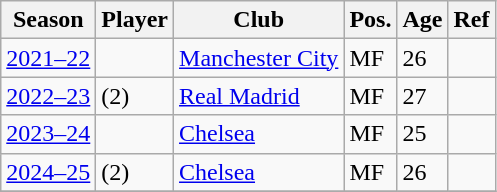<table class="sortable wikitable" style="text-align: left;">
<tr>
<th>Season</th>
<th>Player</th>
<th>Club</th>
<th>Pos.</th>
<th>Age</th>
<th>Ref</th>
</tr>
<tr>
<td><a href='#'>2021–22</a></td>
<td></td>
<td><a href='#'>Manchester City</a></td>
<td>MF</td>
<td>26</td>
<td></td>
</tr>
<tr>
<td><a href='#'>2022–23</a></td>
<td> (2)</td>
<td><a href='#'>Real Madrid</a></td>
<td>MF</td>
<td>27</td>
<td></td>
</tr>
<tr>
<td><a href='#'>2023–24</a></td>
<td></td>
<td><a href='#'>Chelsea</a></td>
<td>MF</td>
<td>25</td>
<td></td>
</tr>
<tr>
<td><a href='#'>2024–25</a></td>
<td> (2)</td>
<td><a href='#'>Chelsea</a></td>
<td>MF</td>
<td>26</td>
<td></td>
</tr>
<tr>
</tr>
</table>
